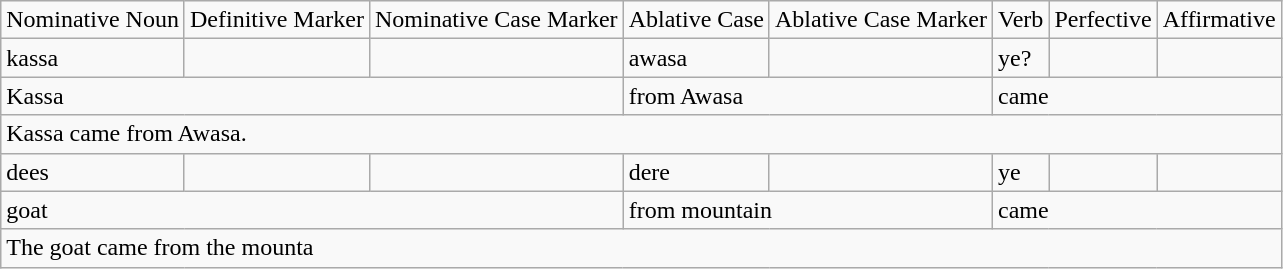<table class="wikitable">
<tr>
<td>Nominative  Noun</td>
<td>Definitive  Marker</td>
<td>Nominative  Case Marker</td>
<td>Ablative Case</td>
<td>Ablative Case  Marker</td>
<td>Verb</td>
<td>Perfective</td>
<td>Affirmative</td>
</tr>
<tr>
<td>kassa</td>
<td></td>
<td></td>
<td>awasa</td>
<td></td>
<td>ye?</td>
<td></td>
<td></td>
</tr>
<tr>
<td colspan="3">Kassa</td>
<td colspan="2">from Awasa</td>
<td colspan="3">came</td>
</tr>
<tr>
<td colspan="8">Kassa came  from Awasa.</td>
</tr>
<tr>
<td>dees</td>
<td></td>
<td></td>
<td>dere</td>
<td></td>
<td>ye</td>
<td></td>
<td></td>
</tr>
<tr>
<td colspan="3">goat</td>
<td colspan="2">from mountain</td>
<td colspan="3">came</td>
</tr>
<tr>
<td colspan="8">The goat came  from the mounta</td>
</tr>
</table>
